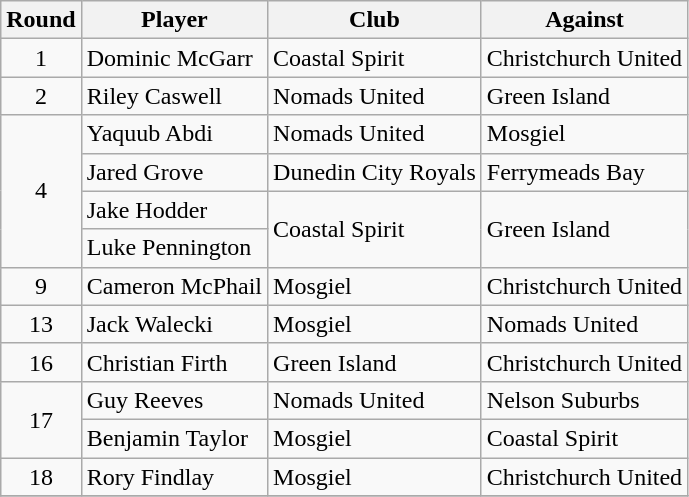<table class="wikitable">
<tr>
<th>Round</th>
<th>Player</th>
<th>Club</th>
<th>Against</th>
</tr>
<tr>
<td style="text-align:center;">1</td>
<td>Dominic McGarr</td>
<td>Coastal Spirit</td>
<td>Christchurch United</td>
</tr>
<tr>
<td style="text-align:center;">2</td>
<td>Riley Caswell</td>
<td>Nomads United</td>
<td>Green Island</td>
</tr>
<tr>
<td style="text-align:center;" rowspan=4>4<br></td>
<td>Yaquub Abdi</td>
<td>Nomads United</td>
<td>Mosgiel</td>
</tr>
<tr>
<td>Jared Grove</td>
<td>Dunedin City Royals</td>
<td>Ferrymeads Bay</td>
</tr>
<tr>
<td>Jake Hodder</td>
<td rowspan=2>Coastal Spirit</td>
<td rowspan=2>Green Island</td>
</tr>
<tr>
<td>Luke Pennington</td>
</tr>
<tr>
<td style="text-align:center;">9</td>
<td>Cameron McPhail</td>
<td>Mosgiel</td>
<td>Christchurch United</td>
</tr>
<tr>
<td style="text-align:center;">13</td>
<td>Jack Walecki</td>
<td>Mosgiel</td>
<td>Nomads United</td>
</tr>
<tr>
<td style="text-align:center;">16</td>
<td>Christian Firth</td>
<td>Green Island</td>
<td>Christchurch United</td>
</tr>
<tr>
<td style="text-align:center;" rowspan=2>17</td>
<td>Guy Reeves</td>
<td>Nomads United</td>
<td>Nelson Suburbs</td>
</tr>
<tr>
<td>Benjamin Taylor</td>
<td>Mosgiel</td>
<td>Coastal Spirit</td>
</tr>
<tr>
<td style="text-align:center;">18</td>
<td>Rory Findlay</td>
<td>Mosgiel</td>
<td>Christchurch United</td>
</tr>
<tr>
</tr>
</table>
